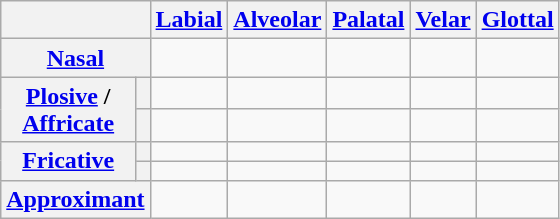<table class="wikitable" style="text-align:center;">
<tr>
<th colspan=2></th>
<th><a href='#'>Labial</a></th>
<th><a href='#'>Alveolar</a></th>
<th><a href='#'>Palatal</a></th>
<th><a href='#'>Velar</a></th>
<th><a href='#'>Glottal</a></th>
</tr>
<tr>
<th colspan=2><a href='#'>Nasal</a></th>
<td></td>
<td></td>
<td></td>
<td></td>
<td></td>
</tr>
<tr>
<th rowspan=2><a href='#'>Plosive</a> /<br><a href='#'>Affricate</a></th>
<th></th>
<td></td>
<td></td>
<td> </td>
<td></td>
<td></td>
</tr>
<tr>
<th></th>
<td></td>
<td></td>
<td> </td>
<td></td>
<td></td>
</tr>
<tr>
<th rowspan=2><a href='#'>Fricative</a></th>
<th></th>
<td></td>
<td></td>
<td> </td>
<td></td>
<td></td>
</tr>
<tr>
<th></th>
<td></td>
<td></td>
<td> </td>
<td></td>
<td></td>
</tr>
<tr>
<th colspan=2><a href='#'>Approximant</a></th>
<td></td>
<td></td>
<td> </td>
<td></td>
<td></td>
</tr>
</table>
